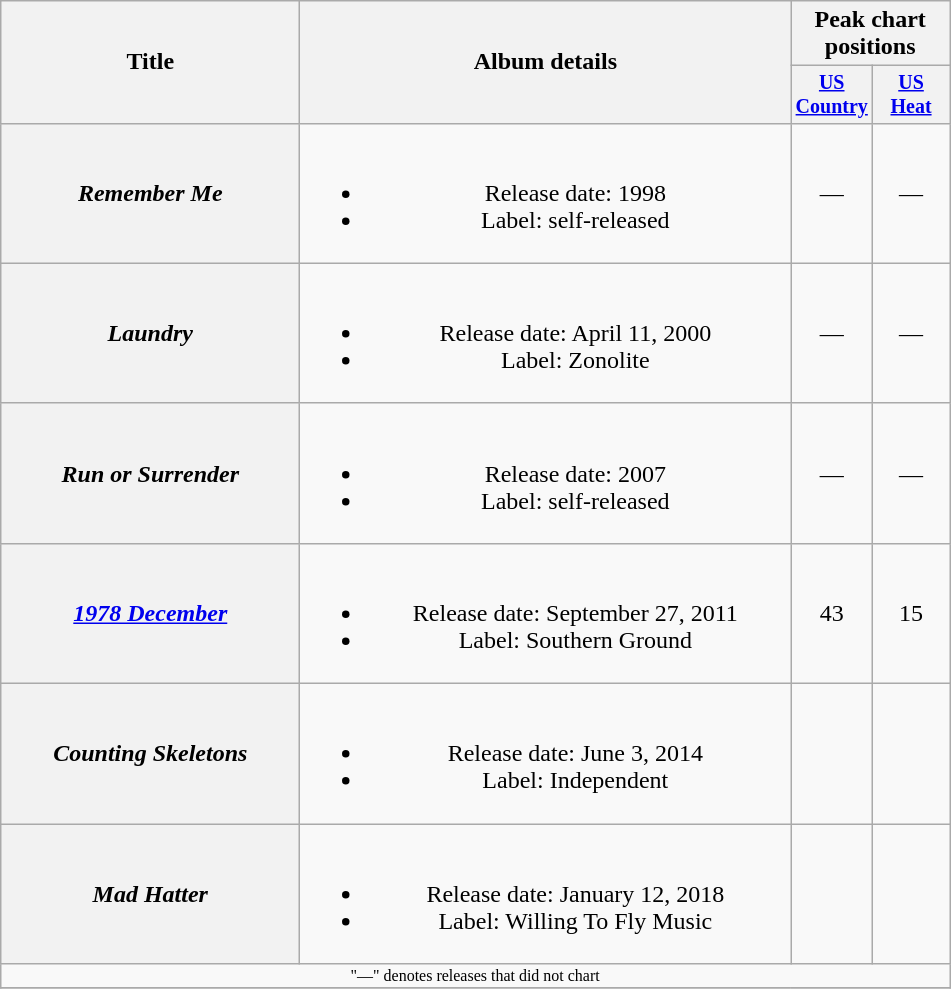<table class="wikitable plainrowheaders" style="text-align:center;">
<tr>
<th style="width:12em;" rowspan="2">Title</th>
<th style="width:20em;" rowspan="2">Album details</th>
<th colspan="2">Peak chart<br>positions</th>
</tr>
<tr style="font-size:smaller;">
<th width="45"><a href='#'>US Country</a></th>
<th width="45"><a href='#'>US<br>Heat</a></th>
</tr>
<tr>
<th scope="row"><em>Remember Me</em></th>
<td><br><ul><li>Release date: 1998</li><li>Label: self-released</li></ul></td>
<td>—</td>
<td>—</td>
</tr>
<tr>
<th scope="row"><em>Laundry</em></th>
<td><br><ul><li>Release date: April 11, 2000</li><li>Label: Zonolite</li></ul></td>
<td>—</td>
<td>—</td>
</tr>
<tr>
<th scope="row"><em>Run or Surrender</em></th>
<td><br><ul><li>Release date: 2007</li><li>Label: self-released</li></ul></td>
<td>—</td>
<td>—</td>
</tr>
<tr>
<th scope="row"><em><a href='#'>1978 December</a></em></th>
<td><br><ul><li>Release date: September 27, 2011</li><li>Label: Southern Ground</li></ul></td>
<td>43</td>
<td>15</td>
</tr>
<tr>
<th scope="row"><em>Counting Skeletons</em></th>
<td><br><ul><li>Release date: June 3, 2014</li><li>Label: Independent</li></ul></td>
<td></td>
<td></td>
</tr>
<tr>
<th scope="row"><em>Mad Hatter</em></th>
<td><br><ul><li>Release date: January 12, 2018</li><li>Label: Willing To Fly Music</li></ul></td>
<td></td>
<td></td>
</tr>
<tr>
<td colspan="4" style="font-size:8pt">"—" denotes releases that did not chart</td>
</tr>
<tr>
</tr>
</table>
